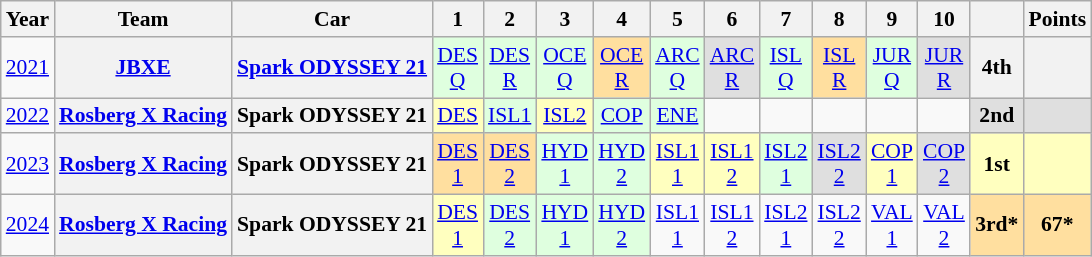<table class="wikitable" style="text-align:center; font-size:90%">
<tr>
<th>Year</th>
<th>Team</th>
<th>Car</th>
<th>1</th>
<th>2</th>
<th>3</th>
<th>4</th>
<th>5</th>
<th>6</th>
<th>7</th>
<th>8</th>
<th>9</th>
<th>10</th>
<th></th>
<th>Points</th>
</tr>
<tr>
<td><a href='#'>2021</a></td>
<th><a href='#'>JBXE</a></th>
<th><a href='#'>Spark ODYSSEY 21</a></th>
<td style="background:#DFFFDF;"><a href='#'>DES<br>Q</a><br></td>
<td style="background:#DFFFDF;"><a href='#'>DES<br>R</a><br></td>
<td style="background:#DFFFDF;"><a href='#'>OCE<br>Q</a><br></td>
<td style="background:#FFDF9F;"><a href='#'>OCE<br>R</a><br></td>
<td style="background:#DFFFDF;"><a href='#'>ARC<br>Q</a><br></td>
<td style="background:#DFDFDF;"><a href='#'>ARC<br>R</a><br></td>
<td style="background:#DFFFDF;"><a href='#'>ISL<br>Q</a><br></td>
<td style="background:#FFDF9F;"><a href='#'>ISL<br>R</a><br></td>
<td style="background:#DFFFDF;"><a href='#'>JUR<br>Q</a><br></td>
<td style="background:#DFDFDF;"><a href='#'>JUR<br>R</a><br></td>
<th>4th</th>
<th></th>
</tr>
<tr>
<td><a href='#'>2022</a></td>
<th><a href='#'>Rosberg X Racing</a></th>
<th>Spark ODYSSEY 21</th>
<td style="background:#FFFFBF;"><a href='#'>DES</a><br></td>
<td style="background:#DFFFDF;"><a href='#'>ISL1</a><br></td>
<td style="background:#FFFFBF;"><a href='#'>ISL2</a><br></td>
<td style="background:#DFFFDF;"><a href='#'>COP</a><br></td>
<td style="background:#DFFFDF;"><a href='#'>ENE</a><br></td>
<td></td>
<td></td>
<td></td>
<td></td>
<td></td>
<th style="background:#DFDFDF;">2nd</th>
<th style="background:#DFDFDF;"></th>
</tr>
<tr>
<td><a href='#'>2023</a></td>
<th><a href='#'>Rosberg X Racing</a></th>
<th>Spark ODYSSEY 21</th>
<td style="background:#FFDF9F;"><a href='#'>DES<br>1</a><br></td>
<td style="background:#FFDF9F;"><a href='#'>DES<br>2</a><br></td>
<td style="background:#DFFFDF;"><a href='#'>HYD<br>1</a><br></td>
<td style="background:#DFFFDF;"><a href='#'>HYD<br>2</a><br></td>
<td style="background:#FFFFBF;"><a href='#'>ISL1<br>1</a><br></td>
<td style="background:#FFFFBF;"><a href='#'>ISL1<br>2</a><br></td>
<td style="background:#DFFFDF;"><a href='#'>ISL2<br>1</a><br></td>
<td style="background:#DFDFDF;"><a href='#'>ISL2<br>2</a><br></td>
<td style="background:#FFFFBF;"><a href='#'>COP<br>1</a><br></td>
<td style="background:#DFDFDF;"><a href='#'>COP<br>2</a><br></td>
<th style="background:#FFFFBF;">1st</th>
<th style="background:#FFFFBF;"></th>
</tr>
<tr>
<td><a href='#'>2024</a></td>
<th><a href='#'>Rosberg X Racing</a></th>
<th>Spark ODYSSEY 21</th>
<td style="background:#FFFFBF;"><a href='#'>DES<br>1</a><br></td>
<td style="background:#DFFFDF;"><a href='#'>DES<br>2</a><br></td>
<td style="background:#DFFFDF;"><a href='#'>HYD<br>1</a><br></td>
<td style="background:#DFFFDF;"><a href='#'>HYD<br>2</a><br></td>
<td style="background:#;"><a href='#'>ISL1<br>1</a></td>
<td style="background:#;"><a href='#'>ISL1<br>2</a></td>
<td style="background:#;"><a href='#'>ISL2<br>1</a></td>
<td style="background:#;"><a href='#'>ISL2<br>2</a></td>
<td style="background:#;"><a href='#'>VAL<br>1</a></td>
<td style="background:#;"><a href='#'>VAL<br>2</a></td>
<th style="background:#FFDF9F;">3rd*</th>
<th style="background:#FFDF9F;">67*</th>
</tr>
</table>
